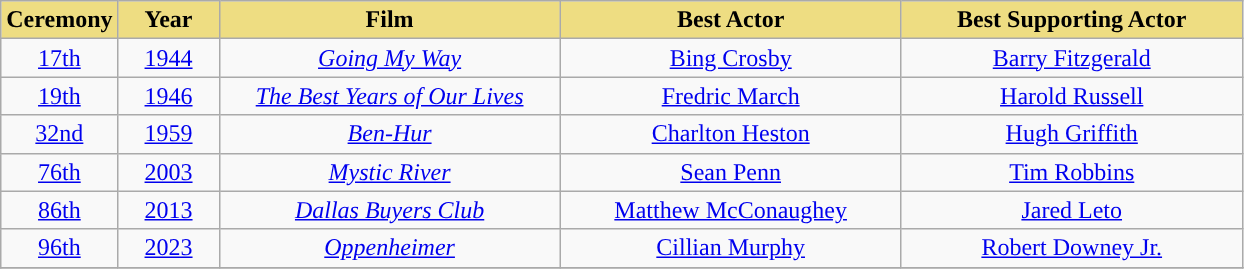<table class="wikitable sortable" style="text-align: center">
<tr>
<th style="background-color:#EEDD82; width:060px;">Ceremony</th>
<th style="background-color:#EEDD82; width:060px;">Year</th>
<th style="background-color:#EEDD82; width:220px;">Film</th>
<th style="background-color:#EEDD82; width:220px;">Best Actor</th>
<th style="background-color:#EEDD82; width:220px;">Best Supporting Actor</th>
</tr>
<tr>
<td><a href='#'>17th</a></td>
<td><a href='#'>1944</a></td>
<td><em><a href='#'>Going My Way</a></em></td>
<td><a href='#'>Bing Crosby</a></td>
<td><a href='#'>Barry Fitzgerald</a></td>
</tr>
<tr>
<td><a href='#'>19th</a></td>
<td><a href='#'>1946</a></td>
<td><em><a href='#'>The Best Years of Our Lives</a></em></td>
<td><a href='#'>Fredric March</a></td>
<td><a href='#'>Harold Russell</a></td>
</tr>
<tr>
<td><a href='#'>32nd</a></td>
<td><a href='#'>1959</a></td>
<td><em><a href='#'>Ben-Hur</a></em></td>
<td><a href='#'>Charlton Heston</a></td>
<td><a href='#'>Hugh Griffith</a></td>
</tr>
<tr>
<td><a href='#'>76th</a></td>
<td><a href='#'>2003</a></td>
<td><em><a href='#'>Mystic River</a></em></td>
<td><a href='#'>Sean Penn</a></td>
<td><a href='#'>Tim Robbins</a></td>
</tr>
<tr>
<td><a href='#'>86th</a></td>
<td><a href='#'>2013</a></td>
<td><em><a href='#'>Dallas Buyers Club</a></em></td>
<td><a href='#'>Matthew McConaughey</a></td>
<td><a href='#'>Jared Leto</a></td>
</tr>
<tr>
<td><a href='#'>96th</a></td>
<td><a href='#'>2023</a></td>
<td><em><a href='#'>Oppenheimer</a></em></td>
<td><a href='#'>Cillian Murphy</a></td>
<td><a href='#'>Robert Downey Jr.</a></td>
</tr>
<tr>
</tr>
</table>
